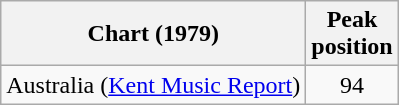<table class="wikitable">
<tr>
<th>Chart (1979)</th>
<th>Peak<br>position</th>
</tr>
<tr>
<td>Australia (<a href='#'>Kent Music Report</a>)</td>
<td align="center">94</td>
</tr>
</table>
